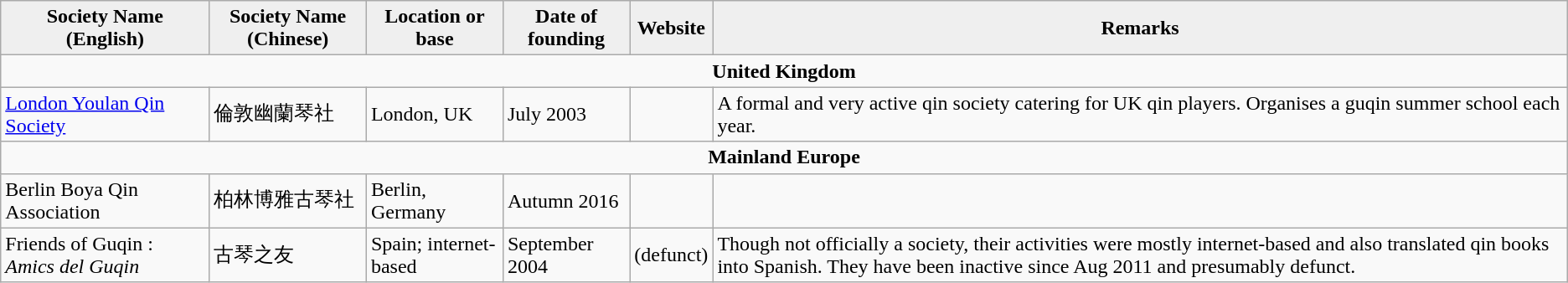<table class="wikitable">
<tr>
<th style="background:#efefef;">Society Name (English)</th>
<th style="background:#efefef;">Society Name (Chinese)</th>
<th style="background:#efefef;">Location or base</th>
<th style="background:#efefef;">Date of founding</th>
<th style="background:#efefef;">Website</th>
<th style="background:#efefef;">Remarks</th>
</tr>
<tr>
<td colspan="6" align="center"><strong>United Kingdom</strong></td>
</tr>
<tr>
<td><a href='#'>London Youlan Qin Society</a></td>
<td>倫敦幽蘭琴社</td>
<td>London, UK</td>
<td>July 2003</td>
<td></td>
<td>A formal and very active qin society catering for UK qin players. Organises a guqin summer school each year.</td>
</tr>
<tr>
<td colspan="6" align="center"><strong>Mainland Europe</strong></td>
</tr>
<tr>
<td>Berlin Boya Qin Association</td>
<td>柏林博雅古琴社</td>
<td>Berlin, Germany</td>
<td>Autumn 2016</td>
<td></td>
<td></td>
</tr>
<tr>
<td>Friends of Guqin : <em>Amics del Guqin</em></td>
<td>古琴之友</td>
<td>Spain; internet-based</td>
<td>September 2004</td>
<td> (defunct)</td>
<td>Though not officially a society, their activities were mostly internet-based and also translated qin books into Spanish. They have been inactive since Aug 2011 and presumably defunct.</td>
</tr>
</table>
